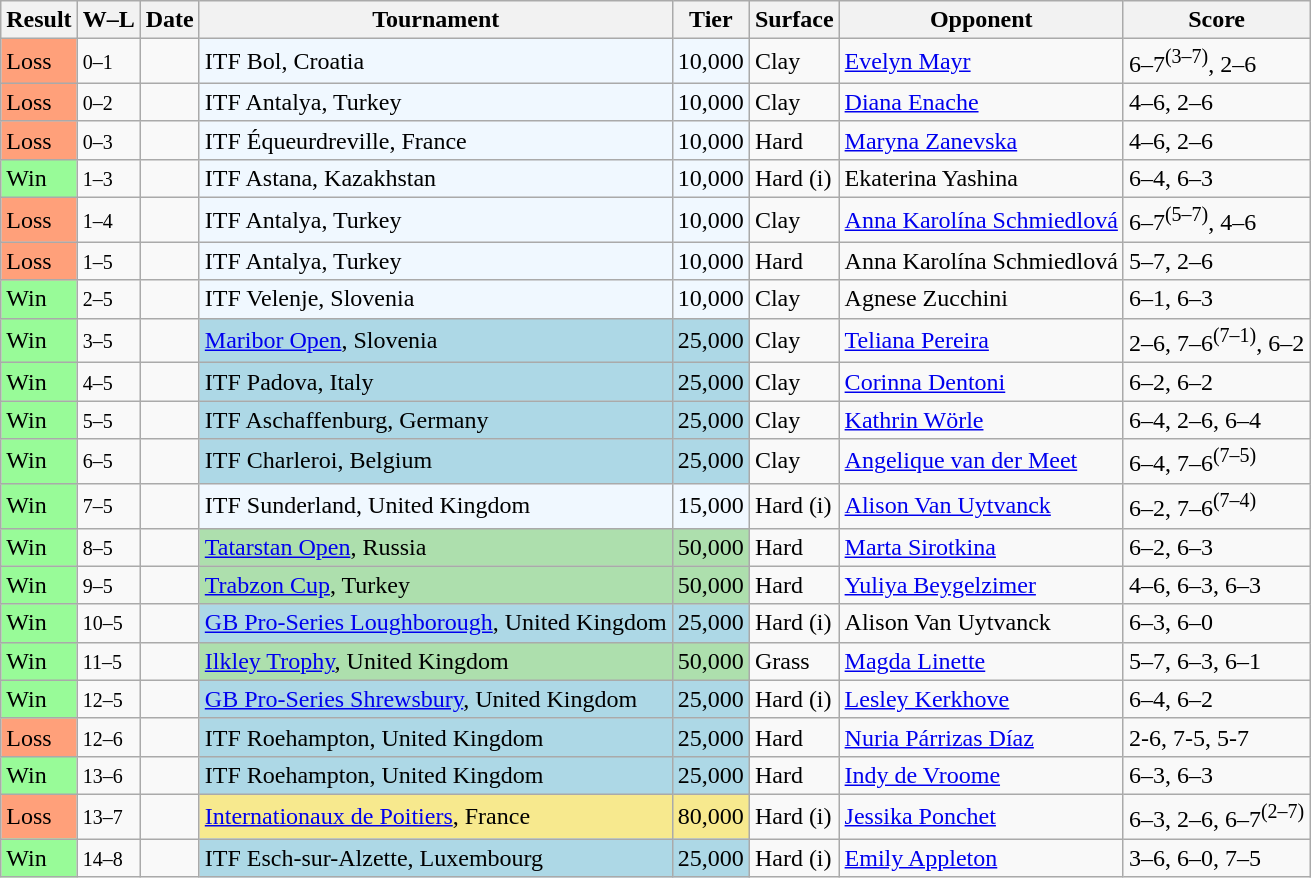<table class="sortable wikitable nowrap">
<tr>
<th>Result</th>
<th class="unsortable">W–L</th>
<th>Date</th>
<th>Tournament</th>
<th>Tier</th>
<th>Surface</th>
<th>Opponent</th>
<th class="unsortable">Score</th>
</tr>
<tr>
<td style="background:#ffa07a;">Loss</td>
<td><small>0–1</small></td>
<td></td>
<td style="background:#f0f8ff;">ITF Bol, Croatia</td>
<td style="background:#f0f8ff;">10,000</td>
<td>Clay</td>
<td> <a href='#'>Evelyn Mayr</a></td>
<td>6–7<sup>(3–7)</sup>, 2–6</td>
</tr>
<tr>
<td style="background:#ffa07a;">Loss</td>
<td><small>0–2</small></td>
<td></td>
<td style="background:#f0f8ff;">ITF Antalya, Turkey</td>
<td style="background:#f0f8ff;">10,000</td>
<td>Clay</td>
<td> <a href='#'>Diana Enache</a></td>
<td>4–6, 2–6</td>
</tr>
<tr>
<td style="background:#ffa07a;">Loss</td>
<td><small>0–3</small></td>
<td></td>
<td style="background:#f0f8ff;">ITF Équeurdreville, France</td>
<td style="background:#f0f8ff;">10,000</td>
<td>Hard</td>
<td> <a href='#'>Maryna Zanevska</a></td>
<td>4–6, 2–6</td>
</tr>
<tr>
<td style="background:#98fb98;">Win</td>
<td><small>1–3</small></td>
<td></td>
<td style="background:#f0f8ff;">ITF Astana, Kazakhstan</td>
<td style="background:#f0f8ff;">10,000</td>
<td>Hard (i)</td>
<td> Ekaterina Yashina</td>
<td>6–4, 6–3</td>
</tr>
<tr>
<td style="background:#ffa07a;">Loss</td>
<td><small>1–4</small></td>
<td></td>
<td style="background:#f0f8ff;">ITF Antalya, Turkey</td>
<td style="background:#f0f8ff;">10,000</td>
<td>Clay</td>
<td> <a href='#'>Anna Karolína Schmiedlová</a></td>
<td>6–7<sup>(5–7)</sup>, 4–6</td>
</tr>
<tr>
<td style="background:#ffa07a;">Loss</td>
<td><small>1–5</small></td>
<td></td>
<td style="background:#f0f8ff;">ITF Antalya, Turkey</td>
<td style="background:#f0f8ff;">10,000</td>
<td>Hard</td>
<td> Anna Karolína Schmiedlová</td>
<td>5–7, 2–6</td>
</tr>
<tr>
<td style="background:#98fb98;">Win</td>
<td><small>2–5</small></td>
<td></td>
<td style="background:#f0f8ff;">ITF Velenje, Slovenia</td>
<td style="background:#f0f8ff;">10,000</td>
<td>Clay</td>
<td> Agnese Zucchini</td>
<td>6–1, 6–3</td>
</tr>
<tr>
<td style="background:#98fb98;">Win</td>
<td><small>3–5</small></td>
<td></td>
<td style="background:lightblue;"><a href='#'>Maribor Open</a>, Slovenia</td>
<td style="background:lightblue;">25,000</td>
<td>Clay</td>
<td> <a href='#'>Teliana Pereira</a></td>
<td>2–6, 7–6<sup>(7–1)</sup>, 6–2</td>
</tr>
<tr>
<td style="background:#98fb98;">Win</td>
<td><small>4–5</small></td>
<td></td>
<td style="background:lightblue;">ITF Padova, Italy</td>
<td style="background:lightblue;">25,000</td>
<td>Clay</td>
<td> <a href='#'>Corinna Dentoni</a></td>
<td>6–2, 6–2</td>
</tr>
<tr>
<td style="background:#98fb98;">Win</td>
<td><small>5–5</small></td>
<td></td>
<td style="background:lightblue;">ITF Aschaffenburg, Germany</td>
<td style="background:lightblue;">25,000</td>
<td>Clay</td>
<td> <a href='#'>Kathrin Wörle</a></td>
<td>6–4, 2–6, 6–4</td>
</tr>
<tr>
<td style="background:#98fb98;">Win</td>
<td><small>6–5</small></td>
<td></td>
<td style="background:lightblue;">ITF Charleroi, Belgium</td>
<td style="background:lightblue;">25,000</td>
<td>Clay</td>
<td> <a href='#'>Angelique van der Meet</a></td>
<td>6–4, 7–6<sup>(7–5)</sup></td>
</tr>
<tr>
<td style="background:#98fb98;">Win</td>
<td><small>7–5</small></td>
<td></td>
<td style="background:#f0f8ff;">ITF Sunderland, United Kingdom</td>
<td style="background:#f0f8ff;">15,000</td>
<td>Hard (i)</td>
<td> <a href='#'>Alison Van Uytvanck</a></td>
<td>6–2, 7–6<sup>(7–4)</sup></td>
</tr>
<tr>
<td style="background:#98fb98;">Win</td>
<td><small>8–5</small></td>
<td><a href='#'></a></td>
<td style="background:#addfad;"><a href='#'>Tatarstan Open</a>, Russia</td>
<td style="background:#addfad;">50,000</td>
<td>Hard</td>
<td> <a href='#'>Marta Sirotkina</a></td>
<td>6–2, 6–3</td>
</tr>
<tr>
<td style="background:#98fb98;">Win</td>
<td><small>9–5</small></td>
<td><a href='#'></a></td>
<td style="background:#addfad;"><a href='#'>Trabzon Cup</a>, Turkey</td>
<td style="background:#addfad;">50,000</td>
<td>Hard</td>
<td> <a href='#'>Yuliya Beygelzimer</a></td>
<td>4–6, 6–3, 6–3</td>
</tr>
<tr>
<td style="background:#98fb98;">Win</td>
<td><small>10–5</small></td>
<td></td>
<td style="background:lightblue;"><a href='#'>GB Pro-Series Loughborough</a>, United Kingdom</td>
<td style="background:lightblue;">25,000</td>
<td>Hard (i)</td>
<td> Alison Van Uytvanck</td>
<td>6–3, 6–0</td>
</tr>
<tr>
<td style="background:#98fb98;">Win</td>
<td><small>11–5</small></td>
<td><a href='#'></a></td>
<td style="background:#addfad;"><a href='#'>Ilkley Trophy</a>, United Kingdom</td>
<td style="background:#addfad;">50,000</td>
<td>Grass</td>
<td> <a href='#'>Magda Linette</a></td>
<td>5–7, 6–3, 6–1</td>
</tr>
<tr>
<td style="background:#98fb98;">Win</td>
<td><small>12–5</small></td>
<td></td>
<td style="background:lightblue;"><a href='#'>GB Pro-Series Shrewsbury</a>, United Kingdom</td>
<td style="background:lightblue;">25,000</td>
<td>Hard (i)</td>
<td> <a href='#'>Lesley Kerkhove</a></td>
<td>6–4, 6–2</td>
</tr>
<tr>
<td style="background:#ffa07a;">Loss</td>
<td><small>12–6</small></td>
<td></td>
<td style="background:lightblue;">ITF Roehampton, United Kingdom</td>
<td style="background:lightblue;">25,000</td>
<td>Hard</td>
<td> <a href='#'>Nuria Párrizas Díaz</a></td>
<td>2-6, 7-5, 5-7</td>
</tr>
<tr>
<td style="background:#98fb98;">Win</td>
<td><small>13–6</small></td>
<td></td>
<td style="background:lightblue;">ITF Roehampton, United Kingdom</td>
<td style="background:lightblue;">25,000</td>
<td>Hard</td>
<td> <a href='#'>Indy de Vroome</a></td>
<td>6–3, 6–3</td>
</tr>
<tr>
<td style="background:#ffa07a;">Loss</td>
<td><small>13–7</small></td>
<td><a href='#'></a></td>
<td style="background:#f7e98e;"><a href='#'>Internationaux de Poitiers</a>, France</td>
<td style="background:#f7e98e;">80,000</td>
<td>Hard (i)</td>
<td> <a href='#'>Jessika Ponchet</a></td>
<td>6–3, 2–6, 6–7<sup>(2–7)</sup></td>
</tr>
<tr>
<td style="background:#98fb98;">Win</td>
<td><small>14–8</small></td>
<td></td>
<td style="background:lightblue;">ITF Esch-sur-Alzette, Luxembourg</td>
<td style="background:lightblue;">25,000</td>
<td>Hard (i)</td>
<td> <a href='#'>Emily Appleton</a></td>
<td>3–6, 6–0, 7–5</td>
</tr>
</table>
